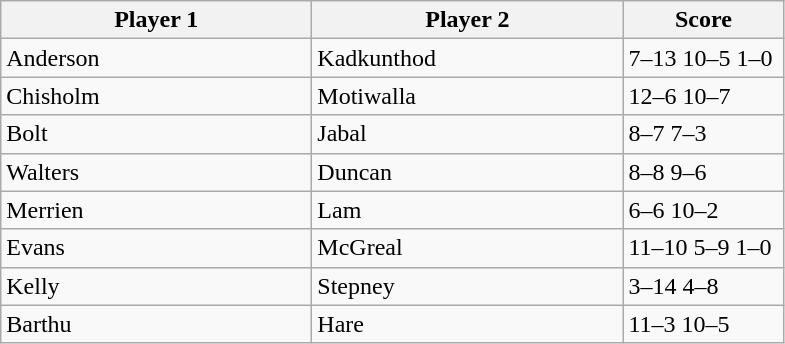<table class="wikitable" style="font-size: 100%">
<tr>
<th width=200>Player 1</th>
<th width=200>Player 2</th>
<th width=100>Score</th>
</tr>
<tr>
<td>Anderson</td>
<td>Kadkunthod</td>
<td>7–13 10–5 1–0</td>
</tr>
<tr>
<td>Chisholm</td>
<td>Motiwalla</td>
<td>12–6 10–7</td>
</tr>
<tr>
<td>Bolt</td>
<td>Jabal</td>
<td>8–7 7–3</td>
</tr>
<tr>
<td>Walters</td>
<td>Duncan</td>
<td>8–8 9–6</td>
</tr>
<tr>
<td>Merrien</td>
<td>Lam</td>
<td>6–6 10–2</td>
</tr>
<tr>
<td>Evans</td>
<td>McGreal</td>
<td>11–10 5–9 1–0</td>
</tr>
<tr>
<td>Kelly</td>
<td>Stepney</td>
<td>3–14 4–8</td>
</tr>
<tr>
<td>Barthu</td>
<td>Hare</td>
<td>11–3 10–5</td>
</tr>
</table>
